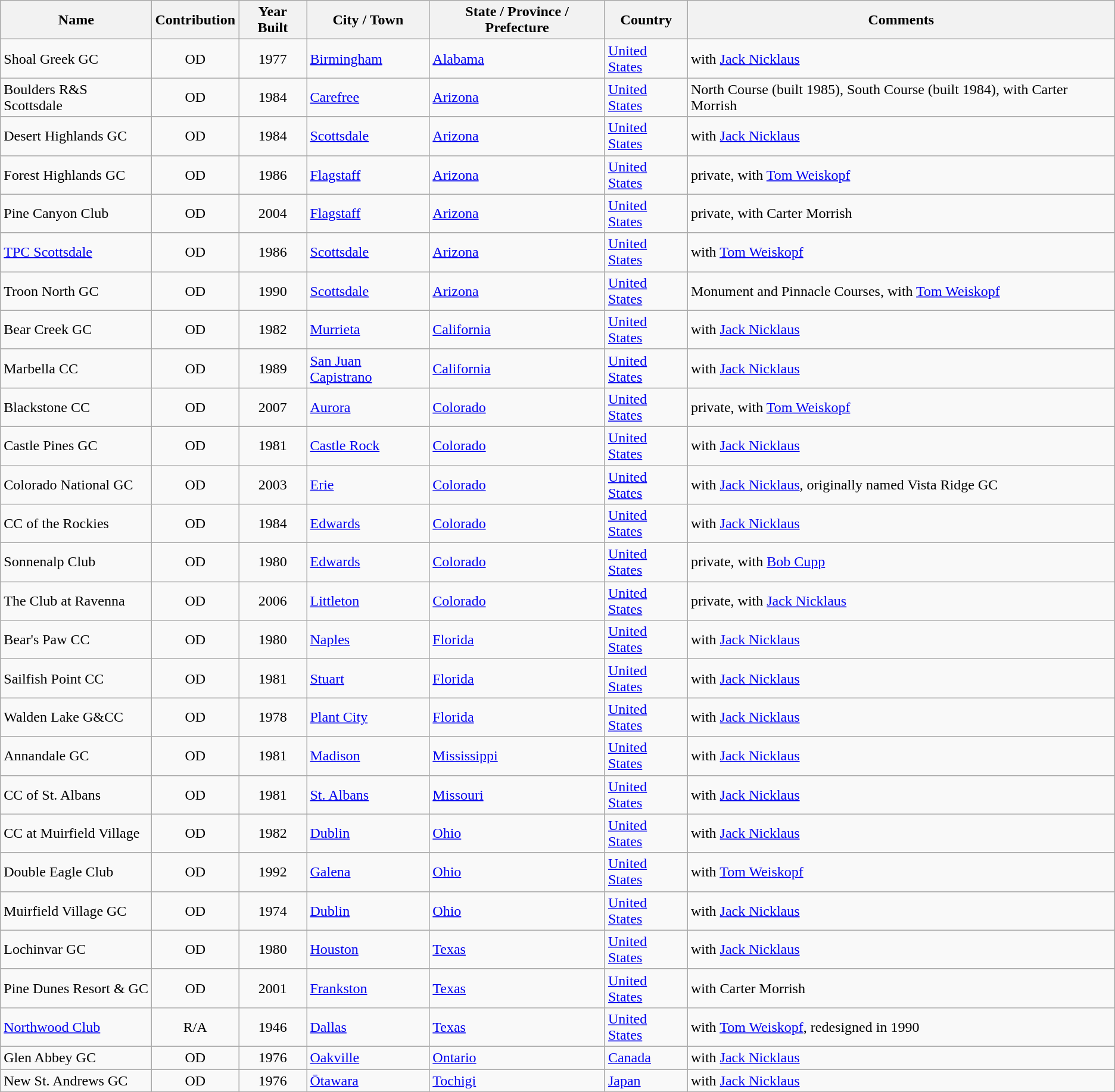<table class="sortable wikitable">
<tr>
<th>Name</th>
<th>Contribution</th>
<th>Year Built</th>
<th>City / Town</th>
<th>State / Province / Prefecture</th>
<th>Country</th>
<th>Comments</th>
</tr>
<tr>
<td>Shoal Greek GC</td>
<td align=center>OD</td>
<td align=center>1977</td>
<td><a href='#'>Birmingham</a></td>
<td><a href='#'>Alabama</a></td>
<td> <a href='#'>United States</a></td>
<td>with <a href='#'>Jack Nicklaus</a></td>
</tr>
<tr>
<td>Boulders R&S Scottsdale</td>
<td align=center>OD</td>
<td align=center>1984</td>
<td><a href='#'>Carefree</a></td>
<td><a href='#'>Arizona</a></td>
<td> <a href='#'>United States</a></td>
<td>North Course (built 1985), South Course (built 1984), with Carter Morrish</td>
</tr>
<tr>
<td>Desert Highlands GC</td>
<td align=center>OD</td>
<td align=center>1984</td>
<td><a href='#'>Scottsdale</a></td>
<td><a href='#'>Arizona</a></td>
<td> <a href='#'>United States</a></td>
<td>with <a href='#'>Jack Nicklaus</a></td>
</tr>
<tr>
<td>Forest Highlands GC</td>
<td align=center>OD</td>
<td align=center>1986</td>
<td><a href='#'>Flagstaff</a></td>
<td><a href='#'>Arizona</a></td>
<td> <a href='#'>United States</a></td>
<td>private, with <a href='#'>Tom Weiskopf</a></td>
</tr>
<tr>
<td>Pine Canyon Club</td>
<td align=center>OD</td>
<td align=center>2004</td>
<td><a href='#'>Flagstaff</a></td>
<td><a href='#'>Arizona</a></td>
<td> <a href='#'>United States</a></td>
<td>private, with Carter Morrish</td>
</tr>
<tr>
<td><a href='#'>TPC Scottsdale</a></td>
<td align=center>OD</td>
<td align=center>1986</td>
<td><a href='#'>Scottsdale</a></td>
<td><a href='#'>Arizona</a></td>
<td> <a href='#'>United States</a></td>
<td>with <a href='#'>Tom Weiskopf</a></td>
</tr>
<tr>
<td>Troon North GC</td>
<td align=center>OD</td>
<td align=center>1990</td>
<td><a href='#'>Scottsdale</a></td>
<td><a href='#'>Arizona</a></td>
<td> <a href='#'>United States</a></td>
<td>Monument and Pinnacle Courses, with <a href='#'>Tom Weiskopf</a></td>
</tr>
<tr>
<td>Bear Creek GC</td>
<td align=center>OD</td>
<td align=center>1982</td>
<td><a href='#'>Murrieta</a></td>
<td><a href='#'>California</a></td>
<td> <a href='#'>United States</a></td>
<td>with <a href='#'>Jack Nicklaus</a></td>
</tr>
<tr>
<td>Marbella CC</td>
<td align=center>OD</td>
<td align=center>1989</td>
<td><a href='#'>San Juan Capistrano</a></td>
<td><a href='#'>California</a></td>
<td> <a href='#'>United States</a></td>
<td>with <a href='#'>Jack Nicklaus</a></td>
</tr>
<tr>
<td>Blackstone CC</td>
<td align=center>OD</td>
<td align=center>2007</td>
<td><a href='#'>Aurora</a></td>
<td><a href='#'>Colorado</a></td>
<td> <a href='#'>United States</a></td>
<td>private, with <a href='#'>Tom Weiskopf</a></td>
</tr>
<tr>
<td>Castle Pines GC</td>
<td align=center>OD</td>
<td align=center>1981</td>
<td><a href='#'>Castle Rock</a></td>
<td><a href='#'>Colorado</a></td>
<td> <a href='#'>United States</a></td>
<td>with <a href='#'>Jack Nicklaus</a></td>
</tr>
<tr>
<td>Colorado National GC</td>
<td align=center>OD</td>
<td align=center>2003</td>
<td><a href='#'>Erie</a></td>
<td><a href='#'>Colorado</a></td>
<td> <a href='#'>United States</a></td>
<td>with <a href='#'>Jack Nicklaus</a>, originally named Vista Ridge GC</td>
</tr>
<tr>
<td>CC of the Rockies</td>
<td align=center>OD</td>
<td align=center>1984</td>
<td><a href='#'>Edwards</a></td>
<td><a href='#'>Colorado</a></td>
<td> <a href='#'>United States</a></td>
<td>with <a href='#'>Jack Nicklaus</a></td>
</tr>
<tr>
<td>Sonnenalp Club</td>
<td align=center>OD</td>
<td align=center>1980</td>
<td><a href='#'>Edwards</a></td>
<td><a href='#'>Colorado</a></td>
<td> <a href='#'>United States</a></td>
<td>private, with <a href='#'>Bob Cupp</a></td>
</tr>
<tr>
<td>The Club at Ravenna</td>
<td align=center>OD</td>
<td align=center>2006</td>
<td><a href='#'>Littleton</a></td>
<td><a href='#'>Colorado</a></td>
<td> <a href='#'>United States</a></td>
<td>private, with <a href='#'>Jack Nicklaus</a></td>
</tr>
<tr>
<td>Bear's Paw CC</td>
<td align=center>OD</td>
<td align=center>1980</td>
<td><a href='#'>Naples</a></td>
<td><a href='#'>Florida</a></td>
<td> <a href='#'>United States</a></td>
<td>with <a href='#'>Jack Nicklaus</a></td>
</tr>
<tr>
<td>Sailfish Point CC</td>
<td align=center>OD</td>
<td align=center>1981</td>
<td><a href='#'>Stuart</a></td>
<td><a href='#'>Florida</a></td>
<td> <a href='#'>United States</a></td>
<td>with <a href='#'>Jack Nicklaus</a></td>
</tr>
<tr>
<td>Walden Lake G&CC</td>
<td align=center>OD</td>
<td align=center>1978</td>
<td><a href='#'>Plant City</a></td>
<td><a href='#'>Florida</a></td>
<td> <a href='#'>United States</a></td>
<td>with <a href='#'>Jack Nicklaus</a></td>
</tr>
<tr>
<td>Annandale GC</td>
<td align=center>OD</td>
<td align=center>1981</td>
<td><a href='#'>Madison</a></td>
<td><a href='#'>Mississippi</a></td>
<td> <a href='#'>United States</a></td>
<td>with <a href='#'>Jack Nicklaus</a></td>
</tr>
<tr>
<td>CC of St. Albans</td>
<td align="center">OD</td>
<td align=center>1981</td>
<td><a href='#'>St. Albans</a></td>
<td><a href='#'>Missouri</a></td>
<td> <a href='#'>United States</a></td>
<td>with <a href='#'>Jack Nicklaus</a></td>
</tr>
<tr>
<td>CC at Muirfield Village</td>
<td align=center>OD</td>
<td align=center>1982</td>
<td><a href='#'>Dublin</a></td>
<td><a href='#'>Ohio</a></td>
<td> <a href='#'>United States</a></td>
<td>with <a href='#'>Jack Nicklaus</a></td>
</tr>
<tr>
<td>Double Eagle Club</td>
<td align=center>OD</td>
<td align=center>1992</td>
<td><a href='#'>Galena</a></td>
<td><a href='#'>Ohio</a></td>
<td> <a href='#'>United States</a></td>
<td>with <a href='#'>Tom Weiskopf</a></td>
</tr>
<tr>
<td>Muirfield Village GC</td>
<td align=center>OD</td>
<td align=center>1974</td>
<td><a href='#'>Dublin</a></td>
<td><a href='#'>Ohio</a></td>
<td> <a href='#'>United States</a></td>
<td>with <a href='#'>Jack Nicklaus</a></td>
</tr>
<tr>
<td>Lochinvar GC</td>
<td align=center>OD</td>
<td align=center>1980</td>
<td><a href='#'>Houston</a></td>
<td><a href='#'>Texas</a></td>
<td> <a href='#'>United States</a></td>
<td>with <a href='#'>Jack Nicklaus</a></td>
</tr>
<tr>
<td>Pine Dunes Resort & GC</td>
<td align=center>OD</td>
<td align=center>2001</td>
<td><a href='#'>Frankston</a></td>
<td><a href='#'>Texas</a></td>
<td> <a href='#'>United States</a></td>
<td>with Carter Morrish</td>
</tr>
<tr>
<td><a href='#'>Northwood Club</a></td>
<td align=center>R/A</td>
<td align=center>1946</td>
<td><a href='#'>Dallas</a></td>
<td><a href='#'>Texas</a></td>
<td> <a href='#'>United States</a></td>
<td>with <a href='#'>Tom Weiskopf</a>, redesigned in 1990</td>
</tr>
<tr>
<td>Glen Abbey GC</td>
<td align=center>OD</td>
<td align=center>1976</td>
<td><a href='#'>Oakville</a></td>
<td><a href='#'>Ontario</a></td>
<td> <a href='#'>Canada</a></td>
<td>with <a href='#'>Jack Nicklaus</a></td>
</tr>
<tr>
<td>New St. Andrews GC</td>
<td align=center>OD</td>
<td align=center>1976</td>
<td><a href='#'>Ōtawara</a></td>
<td><a href='#'>Tochigi</a></td>
<td> <a href='#'>Japan</a></td>
<td>with <a href='#'>Jack Nicklaus</a></td>
</tr>
</table>
